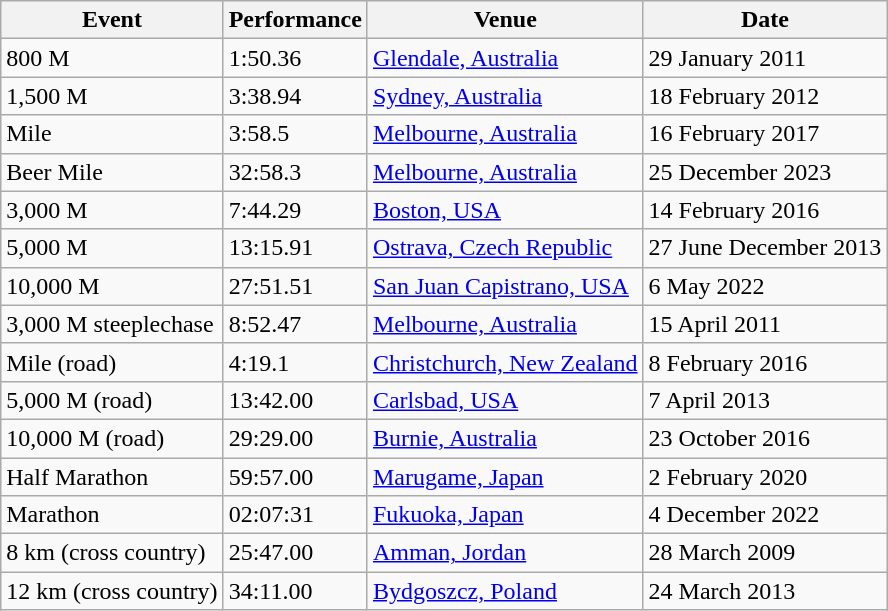<table class="wikitable">
<tr>
<th>Event</th>
<th>Performance</th>
<th>Venue</th>
<th>Date</th>
</tr>
<tr>
<td>800 M</td>
<td>1:50.36</td>
<td><a href='#'>Glendale, Australia</a></td>
<td>29 January 2011</td>
</tr>
<tr>
<td>1,500 M</td>
<td>3:38.94</td>
<td><a href='#'>Sydney, Australia</a></td>
<td>18 February 2012</td>
</tr>
<tr>
<td>Mile</td>
<td>3:58.5</td>
<td><a href='#'>Melbourne, Australia</a></td>
<td>16 February 2017</td>
</tr>
<tr>
<td>Beer Mile</td>
<td>32:58.3</td>
<td><a href='#'>Melbourne, Australia</a></td>
<td>25 December 2023</td>
</tr>
<tr>
<td>3,000 M</td>
<td>7:44.29</td>
<td><a href='#'>Boston, USA</a></td>
<td>14 February 2016</td>
</tr>
<tr>
<td>5,000 M</td>
<td>13:15.91</td>
<td><a href='#'>Ostrava, Czech Republic</a></td>
<td>27 June December 2013</td>
</tr>
<tr>
<td>10,000 M</td>
<td>27:51.51</td>
<td><a href='#'>San Juan Capistrano, USA</a></td>
<td>6 May 2022</td>
</tr>
<tr>
<td>3,000 M steeplechase</td>
<td>8:52.47</td>
<td><a href='#'>Melbourne, Australia</a></td>
<td>15 April 2011</td>
</tr>
<tr>
<td>Mile (road)</td>
<td>4:19.1</td>
<td><a href='#'>Christchurch, New Zealand</a></td>
<td>8 February 2016</td>
</tr>
<tr>
<td>5,000 M (road)</td>
<td>13:42.00</td>
<td><a href='#'>Carlsbad, USA</a></td>
<td>7 April 2013</td>
</tr>
<tr>
<td>10,000 M (road)</td>
<td>29:29.00</td>
<td><a href='#'>Burnie, Australia</a></td>
<td>23 October 2016</td>
</tr>
<tr>
<td>Half Marathon</td>
<td>59:57.00</td>
<td><a href='#'>Marugame, Japan</a></td>
<td>2 February 2020</td>
</tr>
<tr>
<td>Marathon</td>
<td>02:07:31</td>
<td><a href='#'>Fukuoka, Japan</a></td>
<td>4 December 2022</td>
</tr>
<tr>
<td>8 km (cross country)</td>
<td>25:47.00</td>
<td><a href='#'>Amman, Jordan</a></td>
<td>28 March 2009</td>
</tr>
<tr>
<td>12 km (cross country)</td>
<td>34:11.00</td>
<td><a href='#'>Bydgoszcz, Poland</a></td>
<td>24 March 2013</td>
</tr>
</table>
